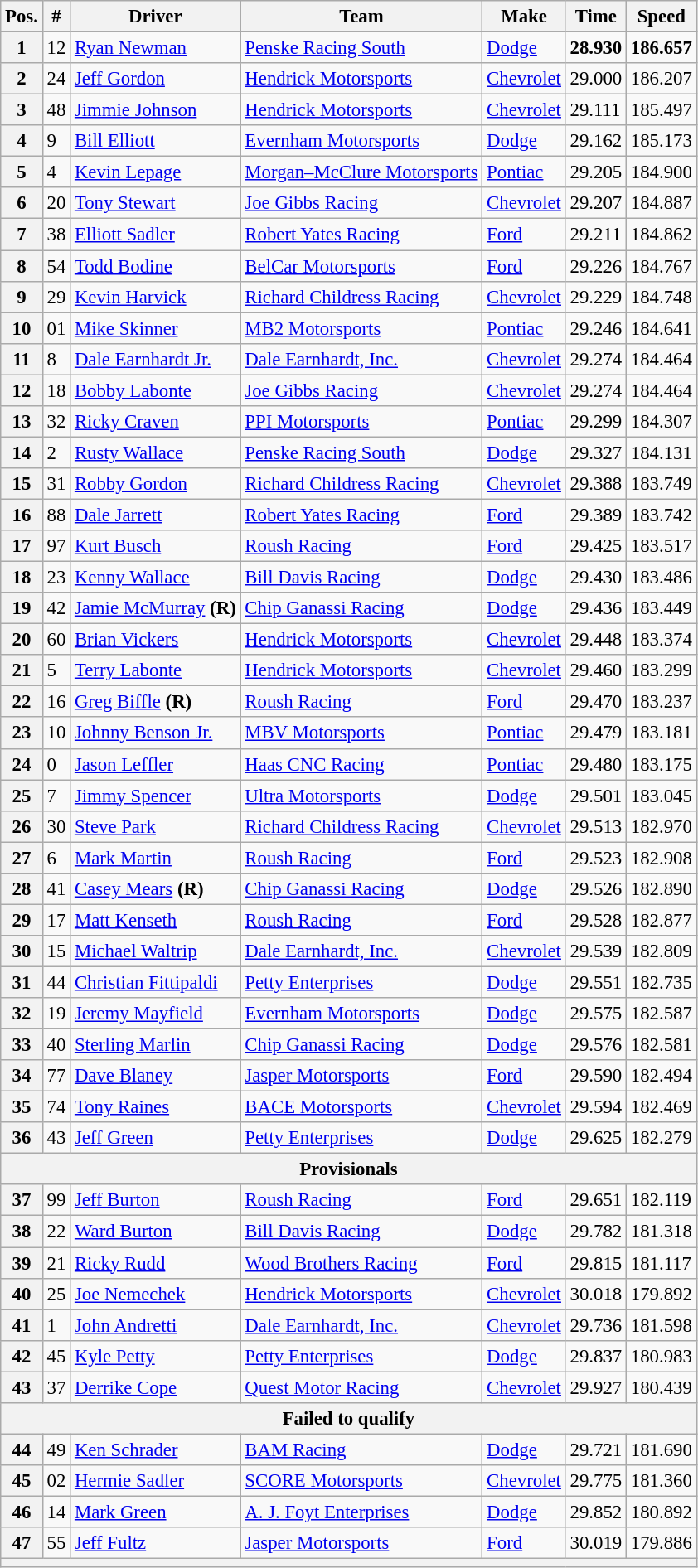<table class="wikitable" style="font-size:95%">
<tr>
<th>Pos.</th>
<th>#</th>
<th>Driver</th>
<th>Team</th>
<th>Make</th>
<th>Time</th>
<th>Speed</th>
</tr>
<tr>
<th>1</th>
<td>12</td>
<td><a href='#'>Ryan Newman</a></td>
<td><a href='#'>Penske Racing South</a></td>
<td><a href='#'>Dodge</a></td>
<td><strong>28.930</strong></td>
<td><strong>186.657</strong></td>
</tr>
<tr>
<th>2</th>
<td>24</td>
<td><a href='#'>Jeff Gordon</a></td>
<td><a href='#'>Hendrick Motorsports</a></td>
<td><a href='#'>Chevrolet</a></td>
<td>29.000</td>
<td>186.207</td>
</tr>
<tr>
<th>3</th>
<td>48</td>
<td><a href='#'>Jimmie Johnson</a></td>
<td><a href='#'>Hendrick Motorsports</a></td>
<td><a href='#'>Chevrolet</a></td>
<td>29.111</td>
<td>185.497</td>
</tr>
<tr>
<th>4</th>
<td>9</td>
<td><a href='#'>Bill Elliott</a></td>
<td><a href='#'>Evernham Motorsports</a></td>
<td><a href='#'>Dodge</a></td>
<td>29.162</td>
<td>185.173</td>
</tr>
<tr>
<th>5</th>
<td>4</td>
<td><a href='#'>Kevin Lepage</a></td>
<td><a href='#'>Morgan–McClure Motorsports</a></td>
<td><a href='#'>Pontiac</a></td>
<td>29.205</td>
<td>184.900</td>
</tr>
<tr>
<th>6</th>
<td>20</td>
<td><a href='#'>Tony Stewart</a></td>
<td><a href='#'>Joe Gibbs Racing</a></td>
<td><a href='#'>Chevrolet</a></td>
<td>29.207</td>
<td>184.887</td>
</tr>
<tr>
<th>7</th>
<td>38</td>
<td><a href='#'>Elliott Sadler</a></td>
<td><a href='#'>Robert Yates Racing</a></td>
<td><a href='#'>Ford</a></td>
<td>29.211</td>
<td>184.862</td>
</tr>
<tr>
<th>8</th>
<td>54</td>
<td><a href='#'>Todd Bodine</a></td>
<td><a href='#'>BelCar Motorsports</a></td>
<td><a href='#'>Ford</a></td>
<td>29.226</td>
<td>184.767</td>
</tr>
<tr>
<th>9</th>
<td>29</td>
<td><a href='#'>Kevin Harvick</a></td>
<td><a href='#'>Richard Childress Racing</a></td>
<td><a href='#'>Chevrolet</a></td>
<td>29.229</td>
<td>184.748</td>
</tr>
<tr>
<th>10</th>
<td>01</td>
<td><a href='#'>Mike Skinner</a></td>
<td><a href='#'>MB2 Motorsports</a></td>
<td><a href='#'>Pontiac</a></td>
<td>29.246</td>
<td>184.641</td>
</tr>
<tr>
<th>11</th>
<td>8</td>
<td><a href='#'>Dale Earnhardt Jr.</a></td>
<td><a href='#'>Dale Earnhardt, Inc.</a></td>
<td><a href='#'>Chevrolet</a></td>
<td>29.274</td>
<td>184.464</td>
</tr>
<tr>
<th>12</th>
<td>18</td>
<td><a href='#'>Bobby Labonte</a></td>
<td><a href='#'>Joe Gibbs Racing</a></td>
<td><a href='#'>Chevrolet</a></td>
<td>29.274</td>
<td>184.464</td>
</tr>
<tr>
<th>13</th>
<td>32</td>
<td><a href='#'>Ricky Craven</a></td>
<td><a href='#'>PPI Motorsports</a></td>
<td><a href='#'>Pontiac</a></td>
<td>29.299</td>
<td>184.307</td>
</tr>
<tr>
<th>14</th>
<td>2</td>
<td><a href='#'>Rusty Wallace</a></td>
<td><a href='#'>Penske Racing South</a></td>
<td><a href='#'>Dodge</a></td>
<td>29.327</td>
<td>184.131</td>
</tr>
<tr>
<th>15</th>
<td>31</td>
<td><a href='#'>Robby Gordon</a></td>
<td><a href='#'>Richard Childress Racing</a></td>
<td><a href='#'>Chevrolet</a></td>
<td>29.388</td>
<td>183.749</td>
</tr>
<tr>
<th>16</th>
<td>88</td>
<td><a href='#'>Dale Jarrett</a></td>
<td><a href='#'>Robert Yates Racing</a></td>
<td><a href='#'>Ford</a></td>
<td>29.389</td>
<td>183.742</td>
</tr>
<tr>
<th>17</th>
<td>97</td>
<td><a href='#'>Kurt Busch</a></td>
<td><a href='#'>Roush Racing</a></td>
<td><a href='#'>Ford</a></td>
<td>29.425</td>
<td>183.517</td>
</tr>
<tr>
<th>18</th>
<td>23</td>
<td><a href='#'>Kenny Wallace</a></td>
<td><a href='#'>Bill Davis Racing</a></td>
<td><a href='#'>Dodge</a></td>
<td>29.430</td>
<td>183.486</td>
</tr>
<tr>
<th>19</th>
<td>42</td>
<td><a href='#'>Jamie McMurray</a> <strong>(R)</strong></td>
<td><a href='#'>Chip Ganassi Racing</a></td>
<td><a href='#'>Dodge</a></td>
<td>29.436</td>
<td>183.449</td>
</tr>
<tr>
<th>20</th>
<td>60</td>
<td><a href='#'>Brian Vickers</a></td>
<td><a href='#'>Hendrick Motorsports</a></td>
<td><a href='#'>Chevrolet</a></td>
<td>29.448</td>
<td>183.374</td>
</tr>
<tr>
<th>21</th>
<td>5</td>
<td><a href='#'>Terry Labonte</a></td>
<td><a href='#'>Hendrick Motorsports</a></td>
<td><a href='#'>Chevrolet</a></td>
<td>29.460</td>
<td>183.299</td>
</tr>
<tr>
<th>22</th>
<td>16</td>
<td><a href='#'>Greg Biffle</a> <strong>(R)</strong></td>
<td><a href='#'>Roush Racing</a></td>
<td><a href='#'>Ford</a></td>
<td>29.470</td>
<td>183.237</td>
</tr>
<tr>
<th>23</th>
<td>10</td>
<td><a href='#'>Johnny Benson Jr.</a></td>
<td><a href='#'>MBV Motorsports</a></td>
<td><a href='#'>Pontiac</a></td>
<td>29.479</td>
<td>183.181</td>
</tr>
<tr>
<th>24</th>
<td>0</td>
<td><a href='#'>Jason Leffler</a></td>
<td><a href='#'>Haas CNC Racing</a></td>
<td><a href='#'>Pontiac</a></td>
<td>29.480</td>
<td>183.175</td>
</tr>
<tr>
<th>25</th>
<td>7</td>
<td><a href='#'>Jimmy Spencer</a></td>
<td><a href='#'>Ultra Motorsports</a></td>
<td><a href='#'>Dodge</a></td>
<td>29.501</td>
<td>183.045</td>
</tr>
<tr>
<th>26</th>
<td>30</td>
<td><a href='#'>Steve Park</a></td>
<td><a href='#'>Richard Childress Racing</a></td>
<td><a href='#'>Chevrolet</a></td>
<td>29.513</td>
<td>182.970</td>
</tr>
<tr>
<th>27</th>
<td>6</td>
<td><a href='#'>Mark Martin</a></td>
<td><a href='#'>Roush Racing</a></td>
<td><a href='#'>Ford</a></td>
<td>29.523</td>
<td>182.908</td>
</tr>
<tr>
<th>28</th>
<td>41</td>
<td><a href='#'>Casey Mears</a> <strong>(R)</strong></td>
<td><a href='#'>Chip Ganassi Racing</a></td>
<td><a href='#'>Dodge</a></td>
<td>29.526</td>
<td>182.890</td>
</tr>
<tr>
<th>29</th>
<td>17</td>
<td><a href='#'>Matt Kenseth</a></td>
<td><a href='#'>Roush Racing</a></td>
<td><a href='#'>Ford</a></td>
<td>29.528</td>
<td>182.877</td>
</tr>
<tr>
<th>30</th>
<td>15</td>
<td><a href='#'>Michael Waltrip</a></td>
<td><a href='#'>Dale Earnhardt, Inc.</a></td>
<td><a href='#'>Chevrolet</a></td>
<td>29.539</td>
<td>182.809</td>
</tr>
<tr>
<th>31</th>
<td>44</td>
<td><a href='#'>Christian Fittipaldi</a></td>
<td><a href='#'>Petty Enterprises</a></td>
<td><a href='#'>Dodge</a></td>
<td>29.551</td>
<td>182.735</td>
</tr>
<tr>
<th>32</th>
<td>19</td>
<td><a href='#'>Jeremy Mayfield</a></td>
<td><a href='#'>Evernham Motorsports</a></td>
<td><a href='#'>Dodge</a></td>
<td>29.575</td>
<td>182.587</td>
</tr>
<tr>
<th>33</th>
<td>40</td>
<td><a href='#'>Sterling Marlin</a></td>
<td><a href='#'>Chip Ganassi Racing</a></td>
<td><a href='#'>Dodge</a></td>
<td>29.576</td>
<td>182.581</td>
</tr>
<tr>
<th>34</th>
<td>77</td>
<td><a href='#'>Dave Blaney</a></td>
<td><a href='#'>Jasper Motorsports</a></td>
<td><a href='#'>Ford</a></td>
<td>29.590</td>
<td>182.494</td>
</tr>
<tr>
<th>35</th>
<td>74</td>
<td><a href='#'>Tony Raines</a></td>
<td><a href='#'>BACE Motorsports</a></td>
<td><a href='#'>Chevrolet</a></td>
<td>29.594</td>
<td>182.469</td>
</tr>
<tr>
<th>36</th>
<td>43</td>
<td><a href='#'>Jeff Green</a></td>
<td><a href='#'>Petty Enterprises</a></td>
<td><a href='#'>Dodge</a></td>
<td>29.625</td>
<td>182.279</td>
</tr>
<tr>
<th colspan="7">Provisionals</th>
</tr>
<tr>
<th>37</th>
<td>99</td>
<td><a href='#'>Jeff Burton</a></td>
<td><a href='#'>Roush Racing</a></td>
<td><a href='#'>Ford</a></td>
<td>29.651</td>
<td>182.119</td>
</tr>
<tr>
<th>38</th>
<td>22</td>
<td><a href='#'>Ward Burton</a></td>
<td><a href='#'>Bill Davis Racing</a></td>
<td><a href='#'>Dodge</a></td>
<td>29.782</td>
<td>181.318</td>
</tr>
<tr>
<th>39</th>
<td>21</td>
<td><a href='#'>Ricky Rudd</a></td>
<td><a href='#'>Wood Brothers Racing</a></td>
<td><a href='#'>Ford</a></td>
<td>29.815</td>
<td>181.117</td>
</tr>
<tr>
<th>40</th>
<td>25</td>
<td><a href='#'>Joe Nemechek</a></td>
<td><a href='#'>Hendrick Motorsports</a></td>
<td><a href='#'>Chevrolet</a></td>
<td>30.018</td>
<td>179.892</td>
</tr>
<tr>
<th>41</th>
<td>1</td>
<td><a href='#'>John Andretti</a></td>
<td><a href='#'>Dale Earnhardt, Inc.</a></td>
<td><a href='#'>Chevrolet</a></td>
<td>29.736</td>
<td>181.598</td>
</tr>
<tr>
<th>42</th>
<td>45</td>
<td><a href='#'>Kyle Petty</a></td>
<td><a href='#'>Petty Enterprises</a></td>
<td><a href='#'>Dodge</a></td>
<td>29.837</td>
<td>180.983</td>
</tr>
<tr>
<th>43</th>
<td>37</td>
<td><a href='#'>Derrike Cope</a></td>
<td><a href='#'>Quest Motor Racing</a></td>
<td><a href='#'>Chevrolet</a></td>
<td>29.927</td>
<td>180.439</td>
</tr>
<tr>
<th colspan="7">Failed to qualify</th>
</tr>
<tr>
<th>44</th>
<td>49</td>
<td><a href='#'>Ken Schrader</a></td>
<td><a href='#'>BAM Racing</a></td>
<td><a href='#'>Dodge</a></td>
<td>29.721</td>
<td>181.690</td>
</tr>
<tr>
<th>45</th>
<td>02</td>
<td><a href='#'>Hermie Sadler</a></td>
<td><a href='#'>SCORE Motorsports</a></td>
<td><a href='#'>Chevrolet</a></td>
<td>29.775</td>
<td>181.360</td>
</tr>
<tr>
<th>46</th>
<td>14</td>
<td><a href='#'>Mark Green</a></td>
<td><a href='#'>A. J. Foyt Enterprises</a></td>
<td><a href='#'>Dodge</a></td>
<td>29.852</td>
<td>180.892</td>
</tr>
<tr>
<th>47</th>
<td>55</td>
<td><a href='#'>Jeff Fultz</a></td>
<td><a href='#'>Jasper Motorsports</a></td>
<td><a href='#'>Ford</a></td>
<td>30.019</td>
<td>179.886</td>
</tr>
<tr>
<th colspan="7"></th>
</tr>
</table>
